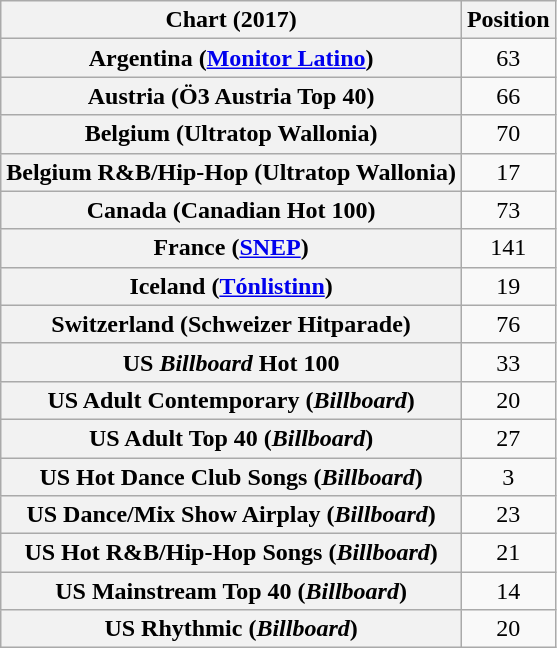<table class="wikitable plainrowheaders sortable" style="text-align:center;">
<tr>
<th scope="col">Chart (2017)</th>
<th scope="col">Position</th>
</tr>
<tr>
<th scope="row">Argentina (<a href='#'>Monitor Latino</a>)</th>
<td>63</td>
</tr>
<tr>
<th scope="row">Austria (Ö3 Austria Top 40)</th>
<td>66</td>
</tr>
<tr>
<th scope="row">Belgium (Ultratop Wallonia)</th>
<td>70</td>
</tr>
<tr>
<th scope="row">Belgium R&B/Hip-Hop (Ultratop Wallonia)</th>
<td>17</td>
</tr>
<tr>
<th scope="row">Canada (Canadian Hot 100)</th>
<td>73</td>
</tr>
<tr>
<th scope="row">France (<a href='#'>SNEP</a>)</th>
<td>141</td>
</tr>
<tr>
<th scope="row">Iceland (<a href='#'>Tónlistinn</a>)</th>
<td>19</td>
</tr>
<tr>
<th scope="row">Switzerland (Schweizer Hitparade)</th>
<td>76</td>
</tr>
<tr>
<th scope="row">US <em>Billboard</em> Hot 100</th>
<td>33</td>
</tr>
<tr>
<th scope="row">US Adult Contemporary (<em>Billboard</em>)</th>
<td>20</td>
</tr>
<tr>
<th scope="row">US Adult Top 40 (<em>Billboard</em>)</th>
<td>27</td>
</tr>
<tr>
<th scope="row">US Hot Dance Club Songs (<em>Billboard</em>)</th>
<td>3</td>
</tr>
<tr>
<th scope="row">US Dance/Mix Show Airplay (<em>Billboard</em>)</th>
<td>23</td>
</tr>
<tr>
<th scope="row">US Hot R&B/Hip-Hop Songs (<em>Billboard</em>)</th>
<td>21</td>
</tr>
<tr>
<th scope="row">US Mainstream Top 40 (<em>Billboard</em>)</th>
<td>14</td>
</tr>
<tr>
<th scope="row">US Rhythmic (<em>Billboard</em>)</th>
<td>20</td>
</tr>
</table>
